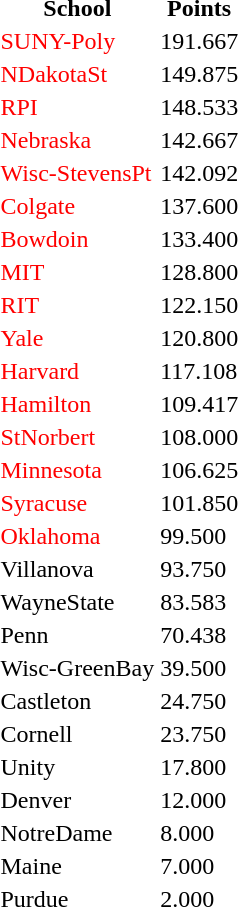<table>
<tr>
<th>School</th>
<th>Points</th>
</tr>
<tr>
<td style="color: red">SUNY-Poly</td>
<td>191.667</td>
</tr>
<tr>
<td style="color: red">NDakotaSt</td>
<td>149.875</td>
</tr>
<tr>
<td style="color: red">RPI</td>
<td>148.533</td>
</tr>
<tr>
<td style="color: red">Nebraska</td>
<td>142.667</td>
</tr>
<tr>
<td style="color: red">Wisc-StevensPt</td>
<td>142.092</td>
</tr>
<tr>
<td style="color: red">Colgate</td>
<td>137.600</td>
</tr>
<tr>
<td style="color: red">Bowdoin</td>
<td>133.400</td>
</tr>
<tr>
<td style="color: red">MIT</td>
<td>128.800</td>
</tr>
<tr>
<td style="color: red">RIT</td>
<td>122.150</td>
</tr>
<tr>
<td style="color: red">Yale</td>
<td>120.800</td>
</tr>
<tr>
<td style="color: red">Harvard</td>
<td>117.108</td>
</tr>
<tr>
<td style="color: red">Hamilton</td>
<td>109.417</td>
</tr>
<tr>
<td style="color: red">StNorbert</td>
<td>108.000</td>
</tr>
<tr>
<td style="color: red">Minnesota</td>
<td>106.625</td>
</tr>
<tr>
<td style="color: red">Syracuse</td>
<td>101.850</td>
</tr>
<tr>
<td style="color: red">Oklahoma</td>
<td>99.500</td>
</tr>
<tr>
<td>Villanova</td>
<td>93.750</td>
</tr>
<tr>
<td>WayneState</td>
<td>83.583</td>
</tr>
<tr>
<td>Penn</td>
<td>70.438</td>
</tr>
<tr>
<td>Wisc-GreenBay</td>
<td>39.500</td>
</tr>
<tr>
<td>Castleton</td>
<td>24.750</td>
</tr>
<tr>
<td>Cornell</td>
<td>23.750</td>
</tr>
<tr>
<td>Unity</td>
<td>17.800</td>
</tr>
<tr>
<td>Denver</td>
<td>12.000</td>
</tr>
<tr>
<td>NotreDame</td>
<td>8.000</td>
</tr>
<tr>
<td>Maine</td>
<td>7.000</td>
</tr>
<tr>
<td>Purdue</td>
<td>2.000</td>
</tr>
</table>
